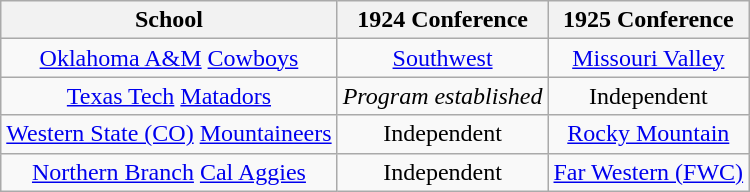<table class="wikitable sortable">
<tr>
<th>School</th>
<th>1924 Conference</th>
<th>1925 Conference</th>
</tr>
<tr style="text-align:center;">
<td><a href='#'>Oklahoma A&M</a> <a href='#'>Cowboys</a></td>
<td><a href='#'>Southwest</a></td>
<td><a href='#'>Missouri Valley</a></td>
</tr>
<tr style="text-align:center;">
<td><a href='#'>Texas Tech</a> <a href='#'>Matadors</a></td>
<td><em>Program established</em></td>
<td>Independent</td>
</tr>
<tr style="text-align:center;">
<td><a href='#'>Western State (CO)</a> <a href='#'>Mountaineers</a></td>
<td>Independent</td>
<td><a href='#'>Rocky Mountain</a></td>
</tr>
<tr style="text-align:center;">
<td><a href='#'>Northern Branch</a> <a href='#'>Cal Aggies</a></td>
<td>Independent</td>
<td><a href='#'>Far Western (FWC)</a></td>
</tr>
</table>
